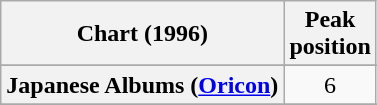<table class="wikitable sortable plainrowheaders">
<tr>
<th scope="col">Chart (1996)</th>
<th scope="col">Peak<br>position</th>
</tr>
<tr>
</tr>
<tr>
</tr>
<tr>
</tr>
<tr>
<th scope="row">Japanese Albums (<a href='#'>Oricon</a>)</th>
<td align="center">6</td>
</tr>
<tr>
</tr>
<tr>
</tr>
<tr>
</tr>
</table>
